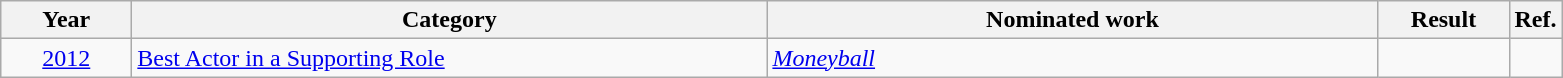<table class=wikitable>
<tr>
<th scope="col" style="width:5em;">Year</th>
<th scope="col" style="width:26em;">Category</th>
<th scope="col" style="width:25em;">Nominated work</th>
<th scope="col" style="width:5em;">Result</th>
<th>Ref.</th>
</tr>
<tr>
<td style="text-align:center;"><a href='#'>2012</a></td>
<td><a href='#'>Best Actor in a Supporting Role</a></td>
<td><em><a href='#'>Moneyball</a></em></td>
<td></td>
<td></td>
</tr>
</table>
